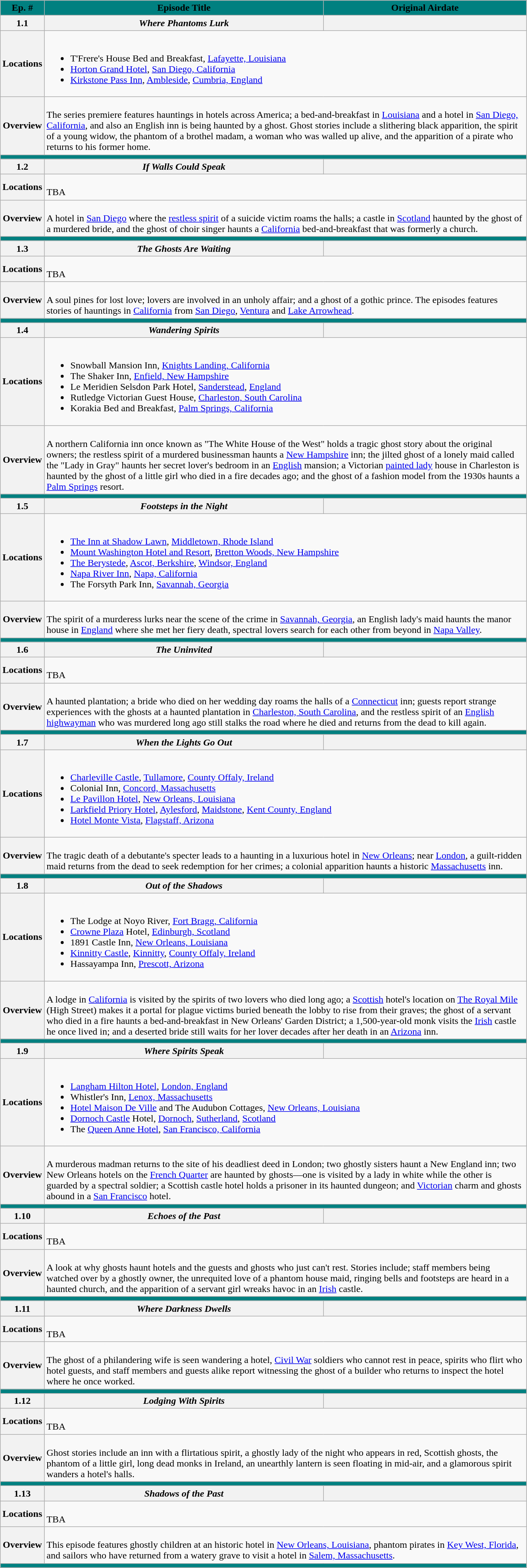<table class="wikitable" style="width:70%;" style=background:#FFFFFF;">
<tr>
<th style="background:teal;"><span>Ep. #</span></th>
<th style="background:teal;"><span>Episode Title</span></th>
<th style="background:teal;"><span>Original Airdate</span></th>
</tr>
<tr>
<th>1.1</th>
<th><em>Where Phantoms Lurk</em></th>
<th></th>
</tr>
<tr>
<th>Locations</th>
<td colspan="5"><br><ul><li>T'Frere's House Bed and Breakfast, <a href='#'>Lafayette, Louisiana</a></li><li><a href='#'>Horton Grand Hotel</a>, <a href='#'>San Diego, California</a></li><li><a href='#'>Kirkstone Pass Inn</a>, <a href='#'>Ambleside</a>, <a href='#'>Cumbria, England</a></li></ul></td>
</tr>
<tr>
<th>Overview</th>
<td colspan="3"><br>The series premiere features hauntings in hotels across America; a bed-and-breakfast in <a href='#'>Louisiana</a> and a hotel in <a href='#'>San Diego, California</a>, and also an English inn is being haunted by a ghost. Ghost stories include a slithering black apparition, the spirit of a young widow, the phantom of a brothel madam, a woman who was walled up alive, and the apparition of a pirate who returns to his former home.</td>
</tr>
<tr>
<td colspan="3" style="background:teal;"></td>
</tr>
<tr>
<th>1.2</th>
<th><em>If Walls Could Speak</em></th>
<th></th>
</tr>
<tr>
<th>Locations</th>
<td colspan="3"><br>TBA</td>
</tr>
<tr>
<th>Overview</th>
<td colspan="3"><br>A hotel in <a href='#'>San Diego</a> where the <a href='#'>restless spirit</a> of a suicide victim roams the halls; a castle in <a href='#'>Scotland</a> haunted by the ghost of a murdered bride, and the ghost of choir singer haunts a <a href='#'>California</a> bed-and-breakfast that was formerly a church.</td>
</tr>
<tr>
<td colspan="3" style="background:teal;"></td>
</tr>
<tr>
<th>1.3</th>
<th><em>The Ghosts Are Waiting</em></th>
<th></th>
</tr>
<tr>
<th>Locations</th>
<td colspan="3"><br>TBA</td>
</tr>
<tr>
<th>Overview</th>
<td colspan="3"><br>A soul pines for lost love; lovers are involved in an unholy affair; and a ghost of a gothic prince. The episodes features stories of hauntings in <a href='#'>California</a> from <a href='#'>San Diego</a>, <a href='#'>Ventura</a> and <a href='#'>Lake Arrowhead</a>.</td>
</tr>
<tr>
<td colspan="3" style="background:teal;"></td>
</tr>
<tr>
<th>1.4</th>
<th><em>Wandering Spirits</em></th>
<th></th>
</tr>
<tr>
<th>Locations</th>
<td colspan="3"><br><ul><li>Snowball Mansion Inn, <a href='#'>Knights Landing, California</a></li><li>The Shaker Inn, <a href='#'>Enfield, New Hampshire</a></li><li>Le Meridien Selsdon Park Hotel, <a href='#'>Sanderstead</a>, <a href='#'>England</a></li><li>Rutledge Victorian Guest House, <a href='#'>Charleston, South Carolina</a></li><li>Korakia Bed and Breakfast, <a href='#'>Palm Springs, California</a></li></ul></td>
</tr>
<tr>
<th>Overview</th>
<td colspan="3"><br>A northern California inn once known as "The White House of the West" holds a tragic ghost story about the original owners; the restless spirit of a murdered businessman haunts a <a href='#'>New Hampshire</a> inn; the jilted ghost of a lonely maid called the "Lady in Gray" haunts her secret lover's bedroom in an <a href='#'>English</a> mansion; a Victorian <a href='#'>painted lady</a> house in Charleston is haunted by the ghost of a little girl who died in a fire decades ago; and the ghost of a fashion model from the 1930s haunts a <a href='#'>Palm Springs</a> resort.</td>
</tr>
<tr>
<td colspan="3" style="background:teal;"></td>
</tr>
<tr>
<th>1.5</th>
<th><em>Footsteps in the Night</em></th>
<th></th>
</tr>
<tr>
<th>Locations</th>
<td colspan="3"><br><ul><li><a href='#'>The Inn at Shadow Lawn</a>, <a href='#'>Middletown, Rhode Island</a></li><li><a href='#'>Mount Washington Hotel and Resort</a>, <a href='#'>Bretton Woods, New Hampshire</a></li><li><a href='#'>The Berystede</a>, <a href='#'>Ascot, Berkshire</a>, <a href='#'>Windsor, England</a></li><li><a href='#'>Napa River Inn</a>, <a href='#'>Napa, California</a></li><li>The Forsyth Park Inn, <a href='#'>Savannah, Georgia</a></li></ul></td>
</tr>
<tr>
<th>Overview</th>
<td colspan="3"><br>The spirit of a murderess lurks near the scene of the crime in <a href='#'>Savannah, Georgia</a>, an English lady's maid haunts the manor house in <a href='#'>England</a> where she met her fiery death, spectral lovers search for each other from beyond in <a href='#'>Napa Valley</a>.</td>
</tr>
<tr>
<td colspan="3" style="background:teal;"></td>
</tr>
<tr>
<th>1.6</th>
<th><em>The Uninvited</em></th>
<th></th>
</tr>
<tr>
<th>Locations</th>
<td colspan="3"><br>TBA</td>
</tr>
<tr>
<th>Overview</th>
<td colspan="3"><br>A haunted plantation; a bride who died on her wedding day roams the halls of a <a href='#'>Connecticut</a> inn; guests report strange experiences with the ghosts at a haunted plantation in <a href='#'>Charleston, South Carolina</a>, and the restless spirit of an <a href='#'>English</a> <a href='#'>highwayman</a> who was murdered long ago still stalks the road where he died and returns from the dead to kill again.</td>
</tr>
<tr>
<td colspan="3" style="background:teal;"></td>
</tr>
<tr>
<th>1.7</th>
<th><em>When the Lights Go Out</em></th>
<th></th>
</tr>
<tr>
<th>Locations</th>
<td colspan="3"><br><ul><li><a href='#'>Charleville Castle</a>, <a href='#'>Tullamore</a>, <a href='#'>County Offaly, Ireland</a></li><li>Colonial Inn, <a href='#'>Concord, Massachusetts</a></li><li><a href='#'>Le Pavillon Hotel</a>, <a href='#'>New Orleans, Louisiana</a></li><li><a href='#'>Larkfield Priory Hotel</a>, <a href='#'>Aylesford</a>, <a href='#'>Maidstone</a>, <a href='#'>Kent County, England</a></li><li><a href='#'>Hotel Monte Vista</a>, <a href='#'>Flagstaff, Arizona</a></li></ul></td>
</tr>
<tr>
<th>Overview</th>
<td colspan="3"><br>The tragic death of a debutante's specter leads to a haunting in a luxurious hotel in <a href='#'>New Orleans</a>; near <a href='#'>London</a>, a guilt-ridden maid returns from the dead to seek redemption for her crimes; a colonial apparition haunts a historic <a href='#'>Massachusetts</a> inn.</td>
</tr>
<tr>
<td colspan="3" style="background:teal;"></td>
</tr>
<tr>
<th>1.8</th>
<th><em>Out of the Shadows</em></th>
<th></th>
</tr>
<tr>
<th>Locations</th>
<td colspan="3"><br><ul><li>The Lodge at Noyo River, <a href='#'>Fort Bragg, California</a></li><li><a href='#'>Crowne Plaza</a> Hotel, <a href='#'>Edinburgh, Scotland</a></li><li>1891 Castle Inn, <a href='#'>New Orleans, Louisiana</a></li><li><a href='#'>Kinnitty Castle</a>, <a href='#'>Kinnitty</a>, <a href='#'>County Offaly, Ireland</a></li><li>Hassayampa Inn, <a href='#'>Prescott, Arizona</a></li></ul></td>
</tr>
<tr>
<th>Overview</th>
<td colspan="3"><br>A lodge in <a href='#'>California</a> is visited by the spirits of two lovers who died long ago; a <a href='#'>Scottish</a> hotel's location on <a href='#'>The Royal Mile</a> (High Street) makes it a portal for plague victims buried beneath the lobby to rise from their graves; the ghost of a servant who died in a fire haunts a bed-and-breakfast in New Orleans' Garden District; a 1,500-year-old monk visits the <a href='#'>Irish</a> castle he once lived in; and a deserted bride still waits for her lover decades after her death in an <a href='#'>Arizona</a> inn.</td>
</tr>
<tr>
<td colspan="3" style="background:teal;"></td>
</tr>
<tr>
<th>1.9</th>
<th><em>Where Spirits Speak</em></th>
<th></th>
</tr>
<tr>
<th>Locations</th>
<td colspan="3"><br><ul><li><a href='#'>Langham Hilton Hotel</a>, <a href='#'>London, England</a></li><li>Whistler's Inn, <a href='#'>Lenox, Massachusetts</a></li><li><a href='#'>Hotel Maison De Ville</a> and The Audubon Cottages, <a href='#'>New Orleans, Louisiana</a></li><li><a href='#'>Dornoch Castle</a> Hotel, <a href='#'>Dornoch</a>, <a href='#'>Sutherland</a>, <a href='#'>Scotland</a></li><li>The <a href='#'>Queen Anne Hotel</a>, <a href='#'>San Francisco, California</a></li></ul></td>
</tr>
<tr>
<th>Overview</th>
<td colspan="3"><br>A murderous madman returns to the site of his deadliest deed in London; two ghostly sisters haunt a New England inn; two New Orleans hotels on the <a href='#'>French Quarter</a> are haunted by ghosts—one is visited by a lady in white while the other is guarded by a spectral soldier; a Scottish castle hotel holds a prisoner in its haunted dungeon; and <a href='#'>Victorian</a> charm and ghosts abound in a <a href='#'>San Francisco</a> hotel.</td>
</tr>
<tr>
<td colspan="3" style="background:teal;"></td>
</tr>
<tr>
<th>1.10</th>
<th><em>Echoes of the Past</em></th>
<th></th>
</tr>
<tr>
<th>Locations</th>
<td colspan="3"><br>TBA</td>
</tr>
<tr>
<th>Overview</th>
<td colspan="3"><br>A look at why ghosts haunt hotels and the guests and ghosts who just can't rest. Stories include; staff members being watched over by a ghostly owner, the unrequited love of a phantom house maid, ringing bells and footsteps are heard in a haunted church, and the apparition of a servant girl wreaks havoc in an <a href='#'>Irish</a> castle.</td>
</tr>
<tr>
<td colspan="3" style="background:teal;"></td>
</tr>
<tr>
<th>1.11</th>
<th><em>Where Darkness Dwells</em></th>
<th></th>
</tr>
<tr>
<th>Locations</th>
<td colspan="3"><br>TBA</td>
</tr>
<tr>
<th>Overview</th>
<td colspan="3"><br>The ghost of a philandering wife is seen wandering a hotel, <a href='#'>Civil War</a> soldiers who cannot rest in peace, spirits who flirt who hotel guests, and staff members and guests alike report witnessing the ghost of a builder who returns to inspect the hotel where he once worked.</td>
</tr>
<tr>
<td colspan="3" style="background:teal;"></td>
</tr>
<tr>
<th>1.12</th>
<th><em>Lodging With Spirits</em></th>
<th></th>
</tr>
<tr>
<th>Locations</th>
<td colspan="3"><br>TBA</td>
</tr>
<tr>
<th>Overview</th>
<td colspan="3"><br>Ghost stories include an inn with a flirtatious spirit, a ghostly lady of the night who appears in red, Scottish ghosts, the phantom of a little girl, long dead monks in Ireland, an unearthly lantern is seen floating in mid-air, and a glamorous spirit wanders a hotel's halls.</td>
</tr>
<tr>
<td colspan="3" style="background:teal;"></td>
</tr>
<tr>
<th>1.13</th>
<th><em>Shadows of the Past</em></th>
<th></th>
</tr>
<tr>
<th>Locations</th>
<td colspan="3"><br>TBA</td>
</tr>
<tr>
<th>Overview</th>
<td colspan="3"><br>This episode features ghostly children at an historic hotel in <a href='#'>New Orleans, Louisiana</a>, phantom pirates in <a href='#'>Key West, Florida</a>, and sailors who have returned from a watery grave to visit a hotel in <a href='#'>Salem, Massachusetts</a>.</td>
</tr>
<tr>
<td colspan="3" style="background:teal;"></td>
</tr>
<tr>
</tr>
</table>
